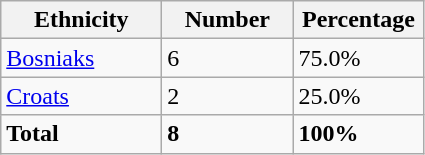<table class="wikitable">
<tr>
<th width="100px">Ethnicity</th>
<th width="80px">Number</th>
<th width="80px">Percentage</th>
</tr>
<tr>
<td><a href='#'>Bosniaks</a></td>
<td>6</td>
<td>75.0%</td>
</tr>
<tr>
<td><a href='#'>Croats</a></td>
<td>2</td>
<td>25.0%</td>
</tr>
<tr>
<td><strong>Total</strong></td>
<td><strong>8</strong></td>
<td><strong>100%</strong></td>
</tr>
</table>
